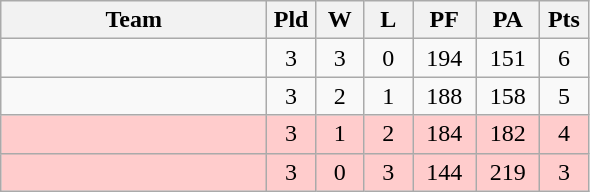<table class="wikitable" style="text-align:center;">
<tr>
<th width=170>Team</th>
<th width=25>Pld</th>
<th width=25>W</th>
<th width=25>L</th>
<th width=35>PF</th>
<th width=35>PA</th>
<th width=25>Pts</th>
</tr>
<tr>
<td style="text-align:left"></td>
<td>3</td>
<td>3</td>
<td>0</td>
<td>194</td>
<td>151</td>
<td>6</td>
</tr>
<tr>
<td style="text-align:left"></td>
<td>3</td>
<td>2</td>
<td>1</td>
<td>188</td>
<td>158</td>
<td>5</td>
</tr>
<tr bgcolor=#ffcccc>
<td style="text-align:left"></td>
<td>3</td>
<td>1</td>
<td>2</td>
<td>184</td>
<td>182</td>
<td>4</td>
</tr>
<tr bgcolor=#ffcccc>
<td style="text-align:left"></td>
<td>3</td>
<td>0</td>
<td>3</td>
<td>144</td>
<td>219</td>
<td>3</td>
</tr>
</table>
